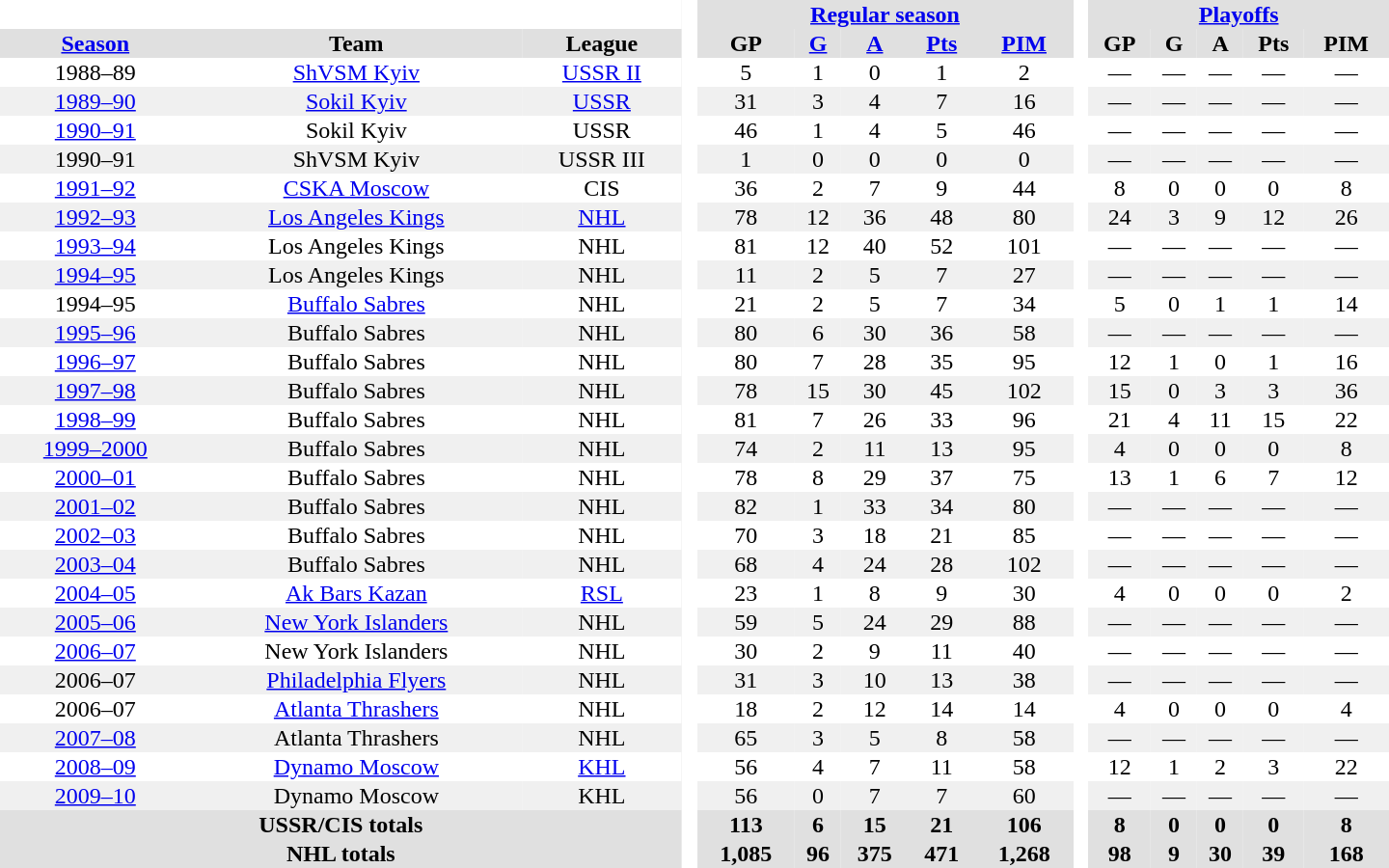<table border="0" cellpadding="1" cellspacing="0" style="text-align:center; width:60em;">
<tr style="background:#e0e0e0;">
<th colspan="3"  bgcolor="#ffffff"> </th>
<th rowspan="99" bgcolor="#ffffff"> </th>
<th colspan="5"><a href='#'>Regular season</a></th>
<th rowspan="99" bgcolor="#ffffff"> </th>
<th colspan="5"><a href='#'>Playoffs</a></th>
</tr>
<tr style="background:#e0e0e0;">
<th><a href='#'>Season</a></th>
<th>Team</th>
<th>League</th>
<th>GP</th>
<th><a href='#'>G</a></th>
<th><a href='#'>A</a></th>
<th><a href='#'>Pts</a></th>
<th><a href='#'>PIM</a></th>
<th>GP</th>
<th>G</th>
<th>A</th>
<th>Pts</th>
<th>PIM</th>
</tr>
<tr>
<td>1988–89</td>
<td><a href='#'>ShVSM Kyiv</a></td>
<td><a href='#'>USSR II</a></td>
<td>5</td>
<td>1</td>
<td>0</td>
<td>1</td>
<td>2</td>
<td>—</td>
<td>—</td>
<td>—</td>
<td>—</td>
<td>—</td>
</tr>
<tr bgcolor="#f0f0f0">
<td><a href='#'>1989–90</a></td>
<td><a href='#'>Sokil Kyiv</a></td>
<td><a href='#'>USSR</a></td>
<td>31</td>
<td>3</td>
<td>4</td>
<td>7</td>
<td>16</td>
<td>—</td>
<td>—</td>
<td>—</td>
<td>—</td>
<td>—</td>
</tr>
<tr>
<td><a href='#'>1990–91</a></td>
<td>Sokil Kyiv</td>
<td>USSR</td>
<td>46</td>
<td>1</td>
<td>4</td>
<td>5</td>
<td>46</td>
<td>—</td>
<td>—</td>
<td>—</td>
<td>—</td>
<td>—</td>
</tr>
<tr bgcolor="#f0f0f0">
<td>1990–91</td>
<td>ShVSM Kyiv</td>
<td>USSR III</td>
<td>1</td>
<td>0</td>
<td>0</td>
<td>0</td>
<td>0</td>
<td>—</td>
<td>—</td>
<td>—</td>
<td>—</td>
<td>—</td>
</tr>
<tr>
<td><a href='#'>1991–92</a></td>
<td><a href='#'>CSKA Moscow</a></td>
<td>CIS</td>
<td>36</td>
<td>2</td>
<td>7</td>
<td>9</td>
<td>44</td>
<td>8</td>
<td>0</td>
<td>0</td>
<td>0</td>
<td>8</td>
</tr>
<tr bgcolor="#f0f0f0">
<td><a href='#'>1992–93</a></td>
<td><a href='#'>Los Angeles Kings</a></td>
<td><a href='#'>NHL</a></td>
<td>78</td>
<td>12</td>
<td>36</td>
<td>48</td>
<td>80</td>
<td>24</td>
<td>3</td>
<td>9</td>
<td>12</td>
<td>26</td>
</tr>
<tr>
<td><a href='#'>1993–94</a></td>
<td>Los Angeles Kings</td>
<td>NHL</td>
<td>81</td>
<td>12</td>
<td>40</td>
<td>52</td>
<td>101</td>
<td>—</td>
<td>—</td>
<td>—</td>
<td>—</td>
<td>—</td>
</tr>
<tr bgcolor="#f0f0f0">
<td><a href='#'>1994–95</a></td>
<td>Los Angeles Kings</td>
<td>NHL</td>
<td>11</td>
<td>2</td>
<td>5</td>
<td>7</td>
<td>27</td>
<td>—</td>
<td>—</td>
<td>—</td>
<td>—</td>
<td>—</td>
</tr>
<tr>
<td>1994–95</td>
<td><a href='#'>Buffalo Sabres</a></td>
<td>NHL</td>
<td>21</td>
<td>2</td>
<td>5</td>
<td>7</td>
<td>34</td>
<td>5</td>
<td>0</td>
<td>1</td>
<td>1</td>
<td>14</td>
</tr>
<tr bgcolor="#f0f0f0">
<td><a href='#'>1995–96</a></td>
<td>Buffalo Sabres</td>
<td>NHL</td>
<td>80</td>
<td>6</td>
<td>30</td>
<td>36</td>
<td>58</td>
<td>—</td>
<td>—</td>
<td>—</td>
<td>—</td>
<td>—</td>
</tr>
<tr>
<td><a href='#'>1996–97</a></td>
<td>Buffalo Sabres</td>
<td>NHL</td>
<td>80</td>
<td>7</td>
<td>28</td>
<td>35</td>
<td>95</td>
<td>12</td>
<td>1</td>
<td>0</td>
<td>1</td>
<td>16</td>
</tr>
<tr bgcolor="#f0f0f0">
<td><a href='#'>1997–98</a></td>
<td>Buffalo Sabres</td>
<td>NHL</td>
<td>78</td>
<td>15</td>
<td>30</td>
<td>45</td>
<td>102</td>
<td>15</td>
<td>0</td>
<td>3</td>
<td>3</td>
<td>36</td>
</tr>
<tr>
<td><a href='#'>1998–99</a></td>
<td>Buffalo Sabres</td>
<td>NHL</td>
<td>81</td>
<td>7</td>
<td>26</td>
<td>33</td>
<td>96</td>
<td>21</td>
<td>4</td>
<td>11</td>
<td>15</td>
<td>22</td>
</tr>
<tr bgcolor="#f0f0f0">
<td><a href='#'>1999–2000</a></td>
<td>Buffalo Sabres</td>
<td>NHL</td>
<td>74</td>
<td>2</td>
<td>11</td>
<td>13</td>
<td>95</td>
<td>4</td>
<td>0</td>
<td>0</td>
<td>0</td>
<td>8</td>
</tr>
<tr>
<td><a href='#'>2000–01</a></td>
<td>Buffalo Sabres</td>
<td>NHL</td>
<td>78</td>
<td>8</td>
<td>29</td>
<td>37</td>
<td>75</td>
<td>13</td>
<td>1</td>
<td>6</td>
<td>7</td>
<td>12</td>
</tr>
<tr bgcolor="#f0f0f0">
<td><a href='#'>2001–02</a></td>
<td>Buffalo Sabres</td>
<td>NHL</td>
<td>82</td>
<td>1</td>
<td>33</td>
<td>34</td>
<td>80</td>
<td>—</td>
<td>—</td>
<td>—</td>
<td>—</td>
<td>—</td>
</tr>
<tr>
<td><a href='#'>2002–03</a></td>
<td>Buffalo Sabres</td>
<td>NHL</td>
<td>70</td>
<td>3</td>
<td>18</td>
<td>21</td>
<td>85</td>
<td>—</td>
<td>—</td>
<td>—</td>
<td>—</td>
<td>—</td>
</tr>
<tr bgcolor="#f0f0f0">
<td><a href='#'>2003–04</a></td>
<td>Buffalo Sabres</td>
<td>NHL</td>
<td>68</td>
<td>4</td>
<td>24</td>
<td>28</td>
<td>102</td>
<td>—</td>
<td>—</td>
<td>—</td>
<td>—</td>
<td>—</td>
</tr>
<tr>
<td><a href='#'>2004–05</a></td>
<td><a href='#'>Ak Bars Kazan</a></td>
<td><a href='#'>RSL</a></td>
<td>23</td>
<td>1</td>
<td>8</td>
<td>9</td>
<td>30</td>
<td>4</td>
<td>0</td>
<td>0</td>
<td>0</td>
<td>2</td>
</tr>
<tr bgcolor="#f0f0f0">
<td><a href='#'>2005–06</a></td>
<td><a href='#'>New York Islanders</a></td>
<td>NHL</td>
<td>59</td>
<td>5</td>
<td>24</td>
<td>29</td>
<td>88</td>
<td>—</td>
<td>—</td>
<td>—</td>
<td>—</td>
<td>—</td>
</tr>
<tr>
<td><a href='#'>2006–07</a></td>
<td>New York Islanders</td>
<td>NHL</td>
<td>30</td>
<td>2</td>
<td>9</td>
<td>11</td>
<td>40</td>
<td>—</td>
<td>—</td>
<td>—</td>
<td>—</td>
<td>—</td>
</tr>
<tr bgcolor="#f0f0f0">
<td>2006–07</td>
<td><a href='#'>Philadelphia Flyers</a></td>
<td>NHL</td>
<td>31</td>
<td>3</td>
<td>10</td>
<td>13</td>
<td>38</td>
<td>—</td>
<td>—</td>
<td>—</td>
<td>—</td>
<td>—</td>
</tr>
<tr>
<td>2006–07</td>
<td><a href='#'>Atlanta Thrashers</a></td>
<td>NHL</td>
<td>18</td>
<td>2</td>
<td>12</td>
<td>14</td>
<td>14</td>
<td>4</td>
<td>0</td>
<td>0</td>
<td>0</td>
<td>4</td>
</tr>
<tr bgcolor="#f0f0f0">
<td><a href='#'>2007–08</a></td>
<td>Atlanta Thrashers</td>
<td>NHL</td>
<td>65</td>
<td>3</td>
<td>5</td>
<td>8</td>
<td>58</td>
<td>—</td>
<td>—</td>
<td>—</td>
<td>—</td>
<td>—</td>
</tr>
<tr>
<td><a href='#'>2008–09</a></td>
<td><a href='#'>Dynamo Moscow</a></td>
<td><a href='#'>KHL</a></td>
<td>56</td>
<td>4</td>
<td>7</td>
<td>11</td>
<td>58</td>
<td>12</td>
<td>1</td>
<td>2</td>
<td>3</td>
<td>22</td>
</tr>
<tr bgcolor="#f0f0f0">
<td><a href='#'>2009–10</a></td>
<td>Dynamo Moscow</td>
<td>KHL</td>
<td>56</td>
<td>0</td>
<td>7</td>
<td>7</td>
<td>60</td>
<td>—</td>
<td>—</td>
<td>—</td>
<td>—</td>
<td>—</td>
</tr>
<tr bgcolor="#e0e0e0">
<th colspan="3">USSR/CIS totals</th>
<th>113</th>
<th>6</th>
<th>15</th>
<th>21</th>
<th>106</th>
<th>8</th>
<th>0</th>
<th>0</th>
<th>0</th>
<th>8</th>
</tr>
<tr bgcolor="#e0e0e0">
<th colspan="3">NHL totals</th>
<th>1,085</th>
<th>96</th>
<th>375</th>
<th>471</th>
<th>1,268</th>
<th>98</th>
<th>9</th>
<th>30</th>
<th>39</th>
<th>168</th>
</tr>
</table>
